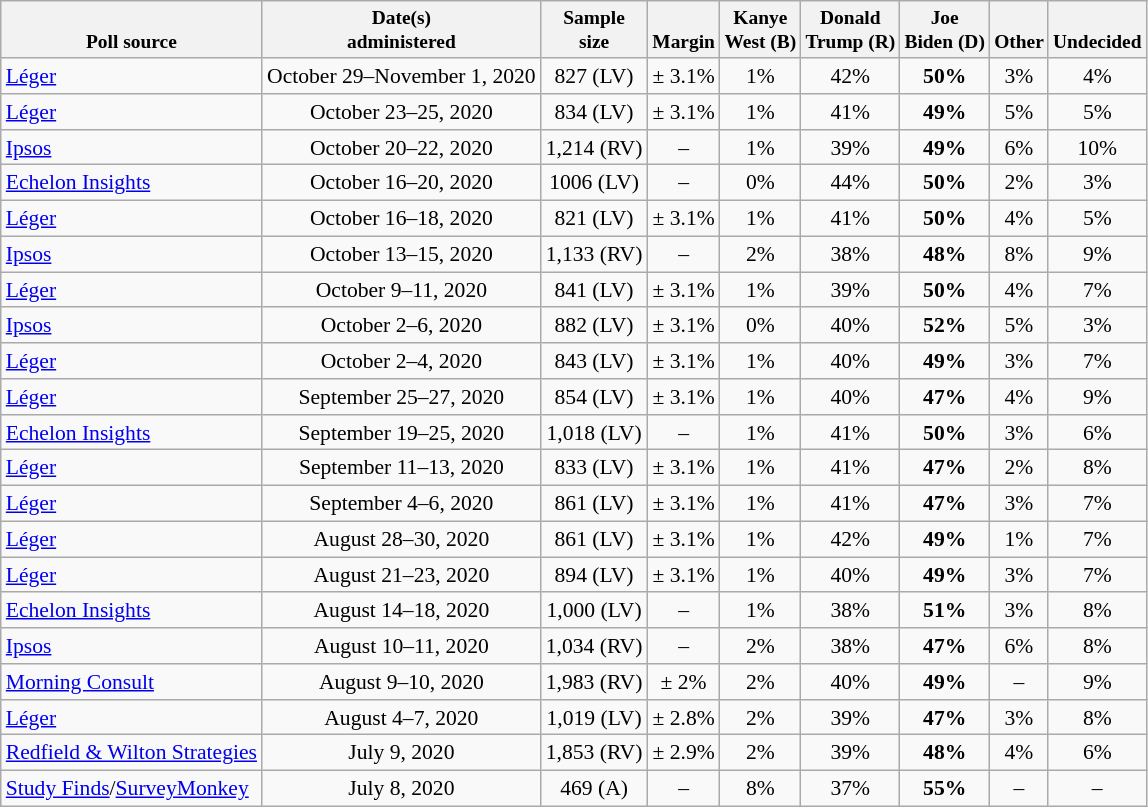<table class="wikitable sortable" style="font-size:90%;text-align:center;">
<tr valign=bottom style="font-size:90%;">
<th>Poll source</th>
<th data-sort-type="date">Date(s)<br>administered</th>
<th data-sort-type="number">Sample<br>size</th>
<th>Margin<br></th>
<th>Kanye<br>West (B)</th>
<th>Donald<br>Trump (R)</th>
<th>Joe<br>Biden (D)</th>
<th>Other</th>
<th>Undecided</th>
</tr>
<tr>
<td style="text-align:left;"><a href='#'>Léger</a></td>
<td data-sort-value="November 1, 2020">October 29–November 1, 2020</td>
<td>827 (LV)</td>
<td>± 3.1%</td>
<td>1%</td>
<td>42%</td>
<td><strong>50%</strong></td>
<td>3%</td>
<td>4%</td>
</tr>
<tr>
<td style="text-align:left;"><a href='#'>Léger</a></td>
<td data-sort-value="October 25, 2020">October 23–25, 2020</td>
<td>834 (LV)</td>
<td>± 3.1%</td>
<td>1%</td>
<td>41%</td>
<td><strong>49%</strong></td>
<td>5%</td>
<td>5%</td>
</tr>
<tr>
<td style="text-align:left;"><a href='#'>Ipsos</a></td>
<td data-sort-value="October 22, 2020">October 20–22, 2020</td>
<td>1,214 (RV)</td>
<td>–</td>
<td>1%</td>
<td>39%</td>
<td><strong>49%</strong></td>
<td>6%</td>
<td>10%</td>
</tr>
<tr>
<td style="text-align:left;"><a href='#'>Echelon Insights</a></td>
<td data-sort-value="October 20, 2020">October 16–20, 2020</td>
<td>1006 (LV)</td>
<td>–</td>
<td>0%</td>
<td>44%</td>
<td><strong>50%</strong></td>
<td>2%</td>
<td>3%</td>
</tr>
<tr>
<td style="text-align:left;"><a href='#'>Léger</a></td>
<td data-sort-value="October 18, 2020">October 16–18, 2020</td>
<td>821 (LV)</td>
<td>± 3.1%</td>
<td>1%</td>
<td>41%</td>
<td><strong>50%</strong></td>
<td>4%</td>
<td>5%</td>
</tr>
<tr>
<td style="text-align:left;"><a href='#'>Ipsos</a></td>
<td data-sort-value="October 15, 2020">October 13–15, 2020</td>
<td>1,133 (RV)</td>
<td>–</td>
<td>2%</td>
<td>38%</td>
<td><strong>48%</strong></td>
<td>8%</td>
<td>9%</td>
</tr>
<tr>
<td style="text-align:left;"><a href='#'>Léger</a></td>
<td data-sort-value="October 11, 2020">October 9–11, 2020</td>
<td>841 (LV)</td>
<td>± 3.1%</td>
<td>1%</td>
<td>39%</td>
<td><strong>50%</strong></td>
<td>4%</td>
<td>7%</td>
</tr>
<tr>
<td style="text-align:left;"><a href='#'>Ipsos</a></td>
<td data-sort-value="October 6, 2020">October 2–6, 2020</td>
<td>882 (LV)</td>
<td>± 3.1%</td>
<td>0%</td>
<td>40%</td>
<td><strong>52%</strong></td>
<td>5%</td>
<td>3%</td>
</tr>
<tr>
<td style="text-align:left;"><a href='#'>Léger</a></td>
<td data-sort-value="October 4, 2020">October 2–4, 2020</td>
<td>843 (LV)</td>
<td>± 3.1%</td>
<td>1%</td>
<td>40%</td>
<td><strong>49%</strong></td>
<td>3%</td>
<td>7%</td>
</tr>
<tr>
<td style="text-align:left;"><a href='#'>Léger</a></td>
<td data-sort-value="September 27, 2020">September 25–27, 2020</td>
<td>854 (LV)</td>
<td>± 3.1%</td>
<td>1%</td>
<td>40%</td>
<td><strong>47%</strong></td>
<td>4%</td>
<td>9%</td>
</tr>
<tr>
<td style="text-align:left;"><a href='#'>Echelon Insights</a></td>
<td data-sort-value="September 25, 2020">September 19–25, 2020</td>
<td>1,018 (LV)</td>
<td>–</td>
<td>1%</td>
<td>41%</td>
<td><strong>50%</strong></td>
<td>3%</td>
<td>6%</td>
</tr>
<tr>
<td style="text-align:left;"><a href='#'>Léger</a></td>
<td data-sort-value="September 13, 2020">September 11–13, 2020</td>
<td>833 (LV)</td>
<td>± 3.1%</td>
<td>1%</td>
<td>41%</td>
<td><strong>47%</strong></td>
<td>2%</td>
<td>8%</td>
</tr>
<tr>
<td style="text-align:left;"><a href='#'>Léger</a></td>
<td data-sort-value="September 6, 2020">September 4–6, 2020</td>
<td>861 (LV)</td>
<td>± 3.1%</td>
<td>1%</td>
<td>41%</td>
<td><strong>47%</strong></td>
<td>3%</td>
<td>7%</td>
</tr>
<tr>
<td style="text-align:left;"><a href='#'>Léger</a></td>
<td data-sort-value="August 30, 2020">August 28–30, 2020</td>
<td>861 (LV)</td>
<td>± 3.1%</td>
<td>1%</td>
<td>42%</td>
<td><strong>49%</strong></td>
<td>1%</td>
<td>7%</td>
</tr>
<tr>
<td style="text-align:left;"><a href='#'>Léger</a></td>
<td data-sort-value="August 23, 2020">August 21–23, 2020</td>
<td>894 (LV)</td>
<td>± 3.1%</td>
<td>1%</td>
<td>40%</td>
<td><strong>49%</strong></td>
<td>3%</td>
<td>7%</td>
</tr>
<tr>
<td style="text-align:left;"><a href='#'>Echelon Insights</a></td>
<td data-sort-value="August 18, 2020">August 14–18, 2020</td>
<td>1,000 (LV)</td>
<td>–</td>
<td>1%</td>
<td>38%</td>
<td><strong>51%</strong></td>
<td>3%</td>
<td>8%</td>
</tr>
<tr>
<td style="text-align:left;"><a href='#'>Ipsos</a></td>
<td data-sort-value="August 11, 2020">August 10–11, 2020</td>
<td>1,034 (RV)</td>
<td>–</td>
<td>2%</td>
<td>38%</td>
<td><strong>47%</strong></td>
<td>6%</td>
<td>8%</td>
</tr>
<tr>
<td style="text-align:left;"><a href='#'>Morning Consult</a></td>
<td data-sort-value="August 10, 2020">August 9–10, 2020</td>
<td>1,983 (RV)</td>
<td>± 2%</td>
<td>2%</td>
<td>40%</td>
<td><strong>49%</strong></td>
<td>–</td>
<td>9%</td>
</tr>
<tr>
<td style="text-align:left;"><a href='#'>Léger</a></td>
<td data-sort-value="August 7, 2020">August 4–7, 2020</td>
<td>1,019 (LV)</td>
<td>± 2.8%</td>
<td>2%</td>
<td>39%</td>
<td><strong>47%</strong></td>
<td>3%</td>
<td>8%</td>
</tr>
<tr>
<td style="text-align:left;"><a href='#'>Redfield & Wilton Strategies</a></td>
<td data-sort-value="July 9, 2020">July 9, 2020</td>
<td>1,853 (RV)</td>
<td>± 2.9%</td>
<td>2%</td>
<td>39%</td>
<td><strong>48%</strong></td>
<td>4%</td>
<td>6%</td>
</tr>
<tr>
<td style="text-align:left;"><a href='#'>Study Finds</a>/<a href='#'>SurveyMonkey</a></td>
<td data-sort-value="July 8, 2020">July 8, 2020</td>
<td>469 (A)</td>
<td>–</td>
<td>8%</td>
<td>37%</td>
<td><strong>55%</strong></td>
<td>–</td>
<td>–</td>
</tr>
</table>
